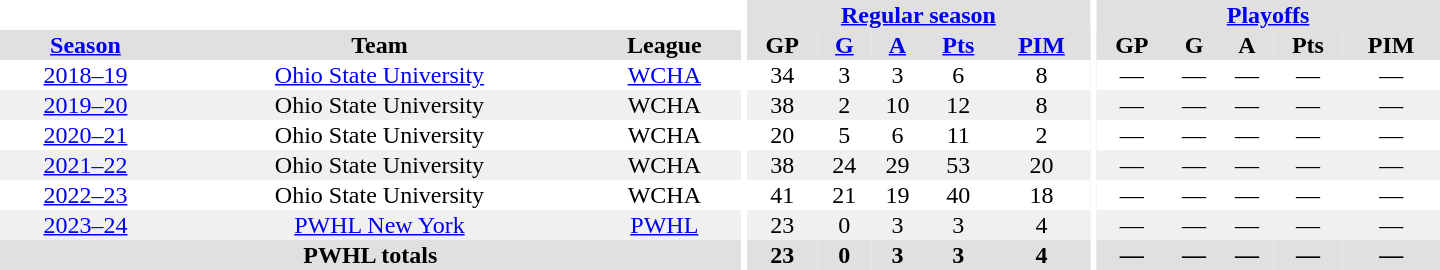<table border="0" cellpadding="1" cellspacing="0" style="text-align:center; width:60em">
<tr bgcolor="#e0e0e0">
<th colspan="3" bgcolor="#ffffff"></th>
<th rowspan="97" bgcolor="#ffffff"></th>
<th colspan="5"><a href='#'>Regular season</a></th>
<th rowspan="97" bgcolor="#ffffff"></th>
<th colspan="5"><a href='#'>Playoffs</a></th>
</tr>
<tr bgcolor="#e0e0e0">
<th><a href='#'>Season</a></th>
<th>Team</th>
<th>League</th>
<th>GP</th>
<th><a href='#'>G</a></th>
<th><a href='#'>A</a></th>
<th><a href='#'>Pts</a></th>
<th><a href='#'>PIM</a></th>
<th>GP</th>
<th>G</th>
<th>A</th>
<th>Pts</th>
<th>PIM</th>
</tr>
<tr>
<td><a href='#'>2018–19</a></td>
<td><a href='#'>Ohio State University</a></td>
<td><a href='#'>WCHA</a></td>
<td>34</td>
<td>3</td>
<td>3</td>
<td>6</td>
<td>8</td>
<td>—</td>
<td>—</td>
<td>—</td>
<td>—</td>
<td>—</td>
</tr>
<tr bgcolor="#f0f0f0">
<td><a href='#'>2019–20</a></td>
<td>Ohio State University</td>
<td>WCHA</td>
<td>38</td>
<td>2</td>
<td>10</td>
<td>12</td>
<td>8</td>
<td>—</td>
<td>—</td>
<td>—</td>
<td>—</td>
<td>—</td>
</tr>
<tr>
<td><a href='#'>2020–21</a></td>
<td>Ohio State University</td>
<td>WCHA</td>
<td>20</td>
<td>5</td>
<td>6</td>
<td>11</td>
<td>2</td>
<td>—</td>
<td>—</td>
<td>—</td>
<td>—</td>
<td>—</td>
</tr>
<tr bgcolor="#f0f0f0">
<td><a href='#'>2021–22</a></td>
<td>Ohio State University</td>
<td>WCHA</td>
<td>38</td>
<td>24</td>
<td>29</td>
<td>53</td>
<td>20</td>
<td>—</td>
<td>—</td>
<td>—</td>
<td>—</td>
<td>—</td>
</tr>
<tr>
<td><a href='#'>2022–23</a></td>
<td>Ohio State University</td>
<td>WCHA</td>
<td>41</td>
<td>21</td>
<td>19</td>
<td>40</td>
<td>18</td>
<td>—</td>
<td>—</td>
<td>—</td>
<td>—</td>
<td>—</td>
</tr>
<tr bgcolor="#f0f0f0">
<td><a href='#'>2023–24</a></td>
<td><a href='#'>PWHL New York</a></td>
<td><a href='#'>PWHL</a></td>
<td>23</td>
<td>0</td>
<td>3</td>
<td>3</td>
<td>4</td>
<td>—</td>
<td>—</td>
<td>—</td>
<td>—</td>
<td>—</td>
</tr>
<tr bgcolor="#e0e0e0">
<th colspan="3">PWHL totals</th>
<th>23</th>
<th>0</th>
<th>3</th>
<th>3</th>
<th>4</th>
<th>—</th>
<th>—</th>
<th>—</th>
<th>—</th>
<th>—</th>
</tr>
</table>
